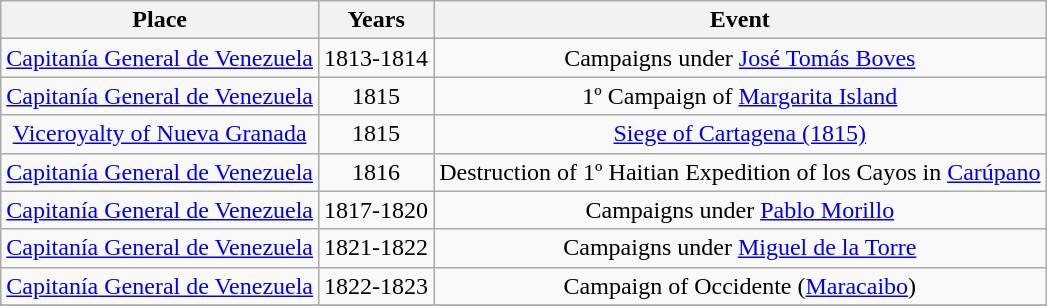<table class="wikitable" style="text-align:center; width=50%;">
<tr>
<th>Place</th>
<th>Years</th>
<th>Event</th>
</tr>
<tr>
<td><a href='#'>Capitanía General de Venezuela</a></td>
<td>1813-1814</td>
<td>Campaigns under <a href='#'>José Tomás Boves</a></td>
</tr>
<tr>
<td><a href='#'>Capitanía General de Venezuela</a></td>
<td>1815</td>
<td>1º Campaign of <a href='#'>Margarita Island</a></td>
</tr>
<tr>
<td><a href='#'>Viceroyalty of Nueva Granada</a></td>
<td>1815</td>
<td><a href='#'>Siege of Cartagena (1815)</a></td>
</tr>
<tr>
<td><a href='#'>Capitanía General de Venezuela</a></td>
<td>1816</td>
<td>Destruction of 1º Haitian Expedition of los Cayos in <a href='#'>Carúpano</a></td>
</tr>
<tr>
<td><a href='#'>Capitanía General de Venezuela</a></td>
<td>1817-1820</td>
<td>Campaigns under <a href='#'>Pablo Morillo</a></td>
</tr>
<tr>
<td><a href='#'>Capitanía General de Venezuela</a></td>
<td>1821-1822</td>
<td>Campaigns under <a href='#'>Miguel de la Torre</a></td>
</tr>
<tr>
<td><a href='#'>Capitanía General de Venezuela</a></td>
<td>1822-1823</td>
<td>Campaign of Occidente (<a href='#'>Maracaibo</a>)</td>
</tr>
<tr>
</tr>
</table>
